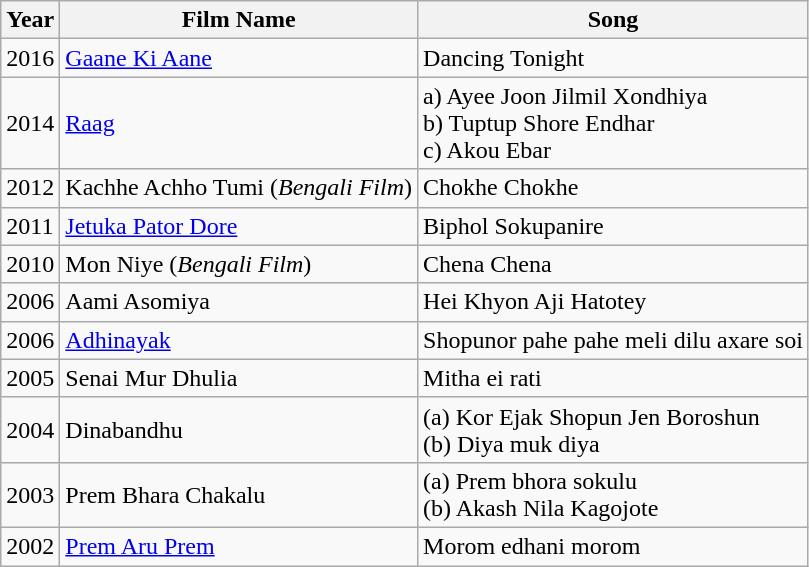<table class="wikitable sortable">
<tr>
<th>Year</th>
<th>Film Name</th>
<th>Song</th>
</tr>
<tr>
<td>2016</td>
<td><a href='#'>Gaane Ki Aane</a></td>
<td>Dancing Tonight</td>
</tr>
<tr>
<td>2014</td>
<td><a href='#'>Raag</a></td>
<td>a) Ayee Joon Jilmil Xondhiya<br>b) Tuptup Shore Endhar<br>c) Akou Ebar</td>
</tr>
<tr>
<td>2012</td>
<td>Kachhe Achho Tumi (<em>Bengali Film</em>)</td>
<td>Chokhe Chokhe</td>
</tr>
<tr>
<td>2011</td>
<td><a href='#'>Jetuka Pator Dore</a></td>
<td>Biphol Sokupanire</td>
</tr>
<tr>
<td>2010</td>
<td>Mon Niye (<em>Bengali Film</em>)</td>
<td>Chena Chena</td>
</tr>
<tr>
<td>2006</td>
<td>Aami Asomiya</td>
<td>Hei Khyon Aji Hatotey</td>
</tr>
<tr>
<td>2006</td>
<td><a href='#'>Adhinayak</a></td>
<td>Shopunor pahe pahe meli dilu axare soi</td>
</tr>
<tr>
<td>2005</td>
<td>Senai Mur Dhulia</td>
<td>Mitha ei rati</td>
</tr>
<tr>
<td>2004</td>
<td>Dinabandhu</td>
<td>(a) Kor Ejak Shopun Jen Boroshun<br>(b) Diya muk diya</td>
</tr>
<tr>
<td>2003</td>
<td>Prem Bhara Chakalu</td>
<td>(a) Prem bhora sokulu<br>(b) Akash Nila Kagojote</td>
</tr>
<tr>
<td>2002</td>
<td><a href='#'>Prem Aru Prem</a></td>
<td>Morom edhani morom</td>
</tr>
</table>
